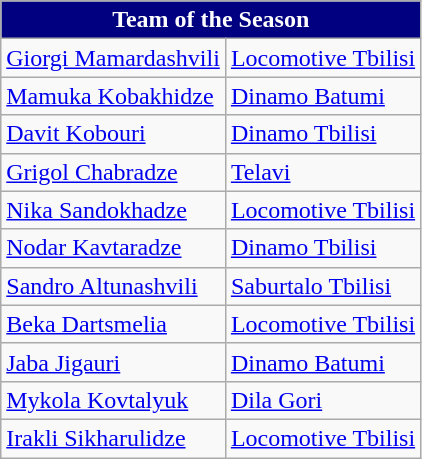<table class="wikitable">
<tr>
<th style="background-color: navy; color: white;" colspan="2">Team of the Season</th>
</tr>
<tr>
<td> <a href='#'>Giorgi Mamardashvili</a></td>
<td><a href='#'>Locomotive Tbilisi</a></td>
</tr>
<tr>
<td> <a href='#'>Mamuka Kobakhidze</a></td>
<td><a href='#'>Dinamo Batumi</a></td>
</tr>
<tr>
<td> <a href='#'>Davit Kobouri</a></td>
<td><a href='#'>Dinamo Tbilisi</a></td>
</tr>
<tr>
<td> <a href='#'>Grigol Chabradze</a></td>
<td><a href='#'>Telavi</a></td>
</tr>
<tr>
<td> <a href='#'>Nika Sandokhadze</a></td>
<td><a href='#'>Locomotive Tbilisi</a></td>
</tr>
<tr>
<td> <a href='#'>Nodar Kavtaradze</a></td>
<td><a href='#'>Dinamo Tbilisi</a></td>
</tr>
<tr>
<td> <a href='#'>Sandro Altunashvili</a></td>
<td><a href='#'>Saburtalo Tbilisi</a></td>
</tr>
<tr>
<td> <a href='#'>Beka Dartsmelia</a></td>
<td><a href='#'>Locomotive Tbilisi</a></td>
</tr>
<tr>
<td> <a href='#'>Jaba Jigauri</a></td>
<td><a href='#'>Dinamo Batumi</a></td>
</tr>
<tr>
<td> <a href='#'>Mykola Kovtalyuk</a></td>
<td><a href='#'>Dila Gori</a></td>
</tr>
<tr>
<td> <a href='#'>Irakli Sikharulidze</a></td>
<td><a href='#'>Locomotive Tbilisi</a></td>
</tr>
</table>
